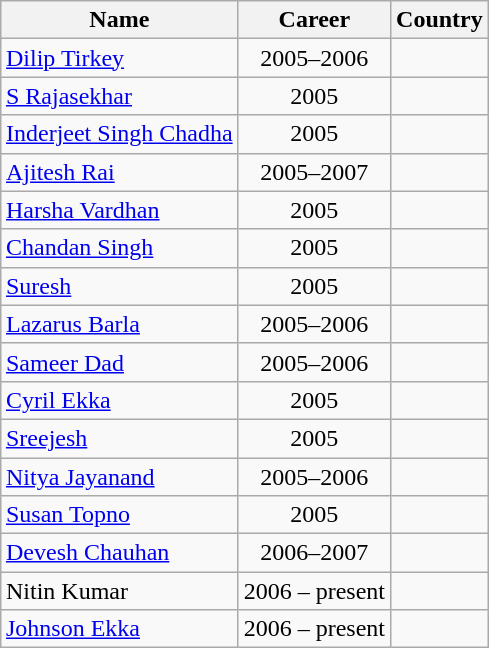<table class="wikitable sortable"  align="right" style="text-align: center;">
<tr>
<th class="unsortable">Name</th>
<th class="unsortable">Career</th>
<th class="unsortable">Country</th>
</tr>
<tr>
<td align="left"><a href='#'>Dilip Tirkey</a></td>
<td>2005–2006</td>
<td></td>
</tr>
<tr>
<td align="left"><a href='#'>S Rajasekhar</a></td>
<td>2005</td>
<td></td>
</tr>
<tr>
<td align="left"><a href='#'>Inderjeet Singh Chadha</a></td>
<td>2005</td>
<td></td>
</tr>
<tr>
<td align="left"><a href='#'>Ajitesh Rai</a></td>
<td>2005–2007</td>
<td></td>
</tr>
<tr>
<td align="left"><a href='#'>Harsha Vardhan</a></td>
<td>2005</td>
<td></td>
</tr>
<tr>
<td align="left"><a href='#'>Chandan Singh</a></td>
<td>2005</td>
<td></td>
</tr>
<tr>
<td align="left"><a href='#'>Suresh</a></td>
<td>2005</td>
<td></td>
</tr>
<tr>
<td align="left"><a href='#'>Lazarus Barla</a></td>
<td>2005–2006</td>
<td></td>
</tr>
<tr>
<td align="left"><a href='#'>Sameer Dad</a></td>
<td>2005–2006</td>
<td></td>
</tr>
<tr>
<td align="left"><a href='#'>Cyril Ekka</a></td>
<td>2005</td>
<td></td>
</tr>
<tr>
<td align="left"><a href='#'>Sreejesh</a></td>
<td>2005</td>
<td></td>
</tr>
<tr>
<td align="left"><a href='#'>Nitya Jayanand</a></td>
<td>2005–2006</td>
<td></td>
</tr>
<tr>
<td align="left"><a href='#'>Susan Topno</a></td>
<td>2005</td>
<td></td>
</tr>
<tr>
<td align="left"><a href='#'>Devesh Chauhan</a></td>
<td>2006–2007</td>
<td></td>
</tr>
<tr>
<td align="left">Nitin Kumar</td>
<td>2006 – present</td>
<td></td>
</tr>
<tr>
<td align="left"><a href='#'>Johnson Ekka</a></td>
<td>2006 – present</td>
<td></td>
</tr>
</table>
